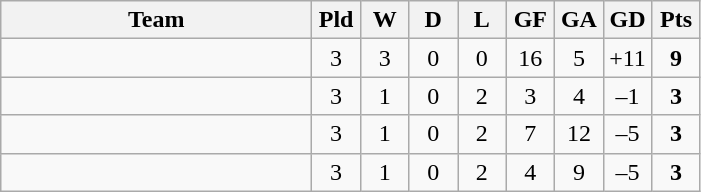<table class=wikitable style="text-align:center">
<tr>
<th width=200>Team</th>
<th width=25>Pld</th>
<th width=25>W</th>
<th width=25>D</th>
<th width=25>L</th>
<th width=25>GF</th>
<th width=25>GA</th>
<th width=25>GD</th>
<th width=25>Pts</th>
</tr>
<tr>
<td align=left></td>
<td>3</td>
<td>3</td>
<td>0</td>
<td>0</td>
<td>16</td>
<td>5</td>
<td>+11</td>
<td><strong>9</strong></td>
</tr>
<tr>
<td align=left></td>
<td>3</td>
<td>1</td>
<td>0</td>
<td>2</td>
<td>3</td>
<td>4</td>
<td>–1</td>
<td><strong>3</strong></td>
</tr>
<tr>
<td align=left></td>
<td>3</td>
<td>1</td>
<td>0</td>
<td>2</td>
<td>7</td>
<td>12</td>
<td>–5</td>
<td><strong>3</strong></td>
</tr>
<tr>
<td align=left></td>
<td>3</td>
<td>1</td>
<td>0</td>
<td>2</td>
<td>4</td>
<td>9</td>
<td>–5</td>
<td><strong>3</strong></td>
</tr>
</table>
